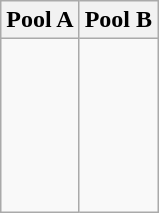<table class="wikitable">
<tr>
<th width=50%>Pool A</th>
<th width=50%>Pool B</th>
</tr>
<tr>
<td><br><br>
<br>
<br>
<br>
<br>
</td>
<td><br><br>
<br>
<br>
<br>
<br>
</td>
</tr>
</table>
